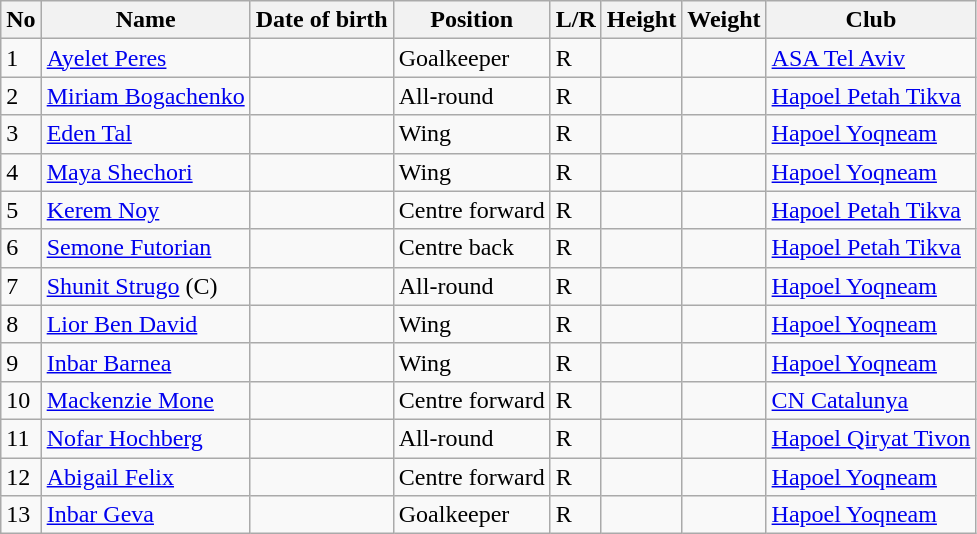<table class="wikitable sortable" text-align:center;">
<tr>
<th>No</th>
<th>Name</th>
<th>Date of birth</th>
<th>Position</th>
<th>L/R</th>
<th>Height</th>
<th>Weight</th>
<th>Club</th>
</tr>
<tr>
<td>1</td>
<td align=left><a href='#'>Ayelet Peres</a></td>
<td align=left></td>
<td>Goalkeeper</td>
<td>R</td>
<td></td>
<td></td>
<td align=left> <a href='#'>ASA Tel Aviv</a></td>
</tr>
<tr>
<td>2</td>
<td align=left><a href='#'>Miriam Bogachenko</a></td>
<td align=left></td>
<td>All-round</td>
<td>R</td>
<td></td>
<td></td>
<td align=left> <a href='#'>Hapoel Petah Tikva</a></td>
</tr>
<tr>
<td>3</td>
<td align=left><a href='#'>Eden Tal</a></td>
<td align=left></td>
<td>Wing</td>
<td>R</td>
<td></td>
<td></td>
<td align=left> <a href='#'>Hapoel Yoqneam</a></td>
</tr>
<tr>
<td>4</td>
<td align=left><a href='#'>Maya Shechori</a></td>
<td align=left></td>
<td>Wing</td>
<td>R</td>
<td></td>
<td></td>
<td align=left> <a href='#'>Hapoel Yoqneam</a></td>
</tr>
<tr>
<td>5</td>
<td align=left><a href='#'>Kerem Noy</a></td>
<td align=left></td>
<td>Centre forward</td>
<td>R</td>
<td></td>
<td></td>
<td align=left> <a href='#'>Hapoel Petah Tikva</a></td>
</tr>
<tr>
<td>6</td>
<td align=left><a href='#'>Semone Futorian</a></td>
<td align=left></td>
<td>Centre back</td>
<td>R</td>
<td></td>
<td></td>
<td align=left> <a href='#'>Hapoel Petah Tikva</a></td>
</tr>
<tr>
<td>7</td>
<td align=left><a href='#'>Shunit Strugo</a> (C)</td>
<td align=left></td>
<td>All-round</td>
<td>R</td>
<td></td>
<td></td>
<td align=left> <a href='#'>Hapoel Yoqneam</a></td>
</tr>
<tr>
<td>8</td>
<td align=left><a href='#'>Lior Ben David</a></td>
<td align=left></td>
<td>Wing</td>
<td>R</td>
<td></td>
<td></td>
<td align=left> <a href='#'>Hapoel Yoqneam</a></td>
</tr>
<tr>
<td>9</td>
<td align=left><a href='#'>Inbar Barnea</a></td>
<td align=left></td>
<td>Wing</td>
<td>R</td>
<td></td>
<td></td>
<td align=left> <a href='#'>Hapoel Yoqneam</a></td>
</tr>
<tr>
<td>10</td>
<td align=left><a href='#'>Mackenzie Mone</a></td>
<td align=left></td>
<td>Centre forward</td>
<td>R</td>
<td></td>
<td></td>
<td align=left> <a href='#'>CN Catalunya</a></td>
</tr>
<tr>
<td>11</td>
<td align=left><a href='#'>Nofar Hochberg</a></td>
<td align=left></td>
<td>All-round</td>
<td>R</td>
<td></td>
<td></td>
<td align=left> <a href='#'>Hapoel Qiryat Tivon</a></td>
</tr>
<tr>
<td>12</td>
<td align=left><a href='#'>Abigail Felix</a></td>
<td align=left></td>
<td>Centre forward</td>
<td>R</td>
<td></td>
<td></td>
<td align=left> <a href='#'>Hapoel Yoqneam</a></td>
</tr>
<tr>
<td>13</td>
<td align=left><a href='#'>Inbar Geva</a></td>
<td align=left></td>
<td>Goalkeeper</td>
<td>R</td>
<td></td>
<td></td>
<td align=left> <a href='#'>Hapoel Yoqneam</a></td>
</tr>
</table>
